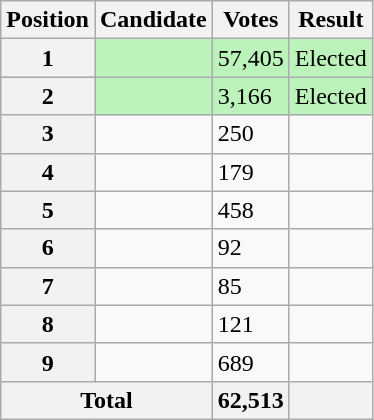<table class="wikitable sortable col3right">
<tr>
<th scope="col">Position</th>
<th scope="col">Candidate</th>
<th scope="col">Votes</th>
<th scope="col">Result</th>
</tr>
<tr bgcolor=bbf3bb>
<th scope="row">1</th>
<td></td>
<td>57,405</td>
<td>Elected</td>
</tr>
<tr bgcolor=bbf3bb>
<th scope="row">2</th>
<td></td>
<td>3,166</td>
<td>Elected</td>
</tr>
<tr>
<th scope="row">3</th>
<td></td>
<td>250</td>
<td></td>
</tr>
<tr>
<th scope="row">4</th>
<td></td>
<td>179</td>
<td></td>
</tr>
<tr>
<th scope="row">5</th>
<td></td>
<td>458</td>
<td></td>
</tr>
<tr>
<th scope="row">6</th>
<td></td>
<td>92</td>
<td></td>
</tr>
<tr>
<th scope="row">7</th>
<td></td>
<td>85</td>
<td></td>
</tr>
<tr>
<th scope="row">8</th>
<td></td>
<td>121</td>
<td></td>
</tr>
<tr>
<th scope="row">9</th>
<td></td>
<td>689</td>
<td></td>
</tr>
<tr class=sortbottom>
<th scope="row" colspan="2">Total</th>
<th style="text-align:right">62,513</th>
<th></th>
</tr>
</table>
